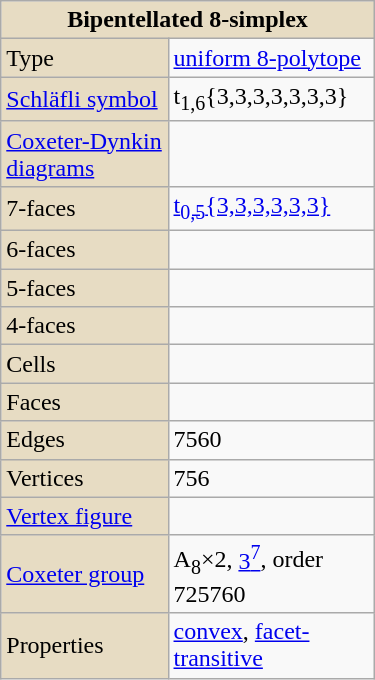<table class="wikitable" align="right" style="margin-left:10px" width="250">
<tr>
<th style="background:#e7dcc3;" colspan="2">Bipentellated 8-simplex</th>
</tr>
<tr>
<td style="background:#e7dcc3;">Type</td>
<td><a href='#'>uniform 8-polytope</a></td>
</tr>
<tr>
<td style="background:#e7dcc3;"><a href='#'>Schläfli symbol</a></td>
<td>t<sub>1,6</sub>{3,3,3,3,3,3,3}</td>
</tr>
<tr>
<td style="background:#e7dcc3;"><a href='#'>Coxeter-Dynkin diagrams</a></td>
<td></td>
</tr>
<tr>
<td style="background:#e7dcc3;">7-faces</td>
<td><a href='#'>t<sub>0,5</sub>{3,3,3,3,3,3}</a></td>
</tr>
<tr>
<td style="background:#e7dcc3;">6-faces</td>
<td></td>
</tr>
<tr>
<td style="background:#e7dcc3;">5-faces</td>
<td></td>
</tr>
<tr>
<td style="background:#e7dcc3;">4-faces</td>
<td></td>
</tr>
<tr>
<td style="background:#e7dcc3;">Cells</td>
<td></td>
</tr>
<tr>
<td style="background:#e7dcc3;">Faces</td>
<td></td>
</tr>
<tr>
<td style="background:#e7dcc3;">Edges</td>
<td>7560</td>
</tr>
<tr>
<td style="background:#e7dcc3;">Vertices</td>
<td>756</td>
</tr>
<tr>
<td style="background:#e7dcc3;"><a href='#'>Vertex figure</a></td>
<td></td>
</tr>
<tr>
<td style="background:#e7dcc3;"><a href='#'>Coxeter group</a></td>
<td>A<sub>8</sub>×2, <a href='#'>3<sup>7</sup></a>, order 725760</td>
</tr>
<tr>
<td style="background:#e7dcc3;">Properties</td>
<td><a href='#'>convex</a>, <a href='#'>facet-transitive</a></td>
</tr>
</table>
